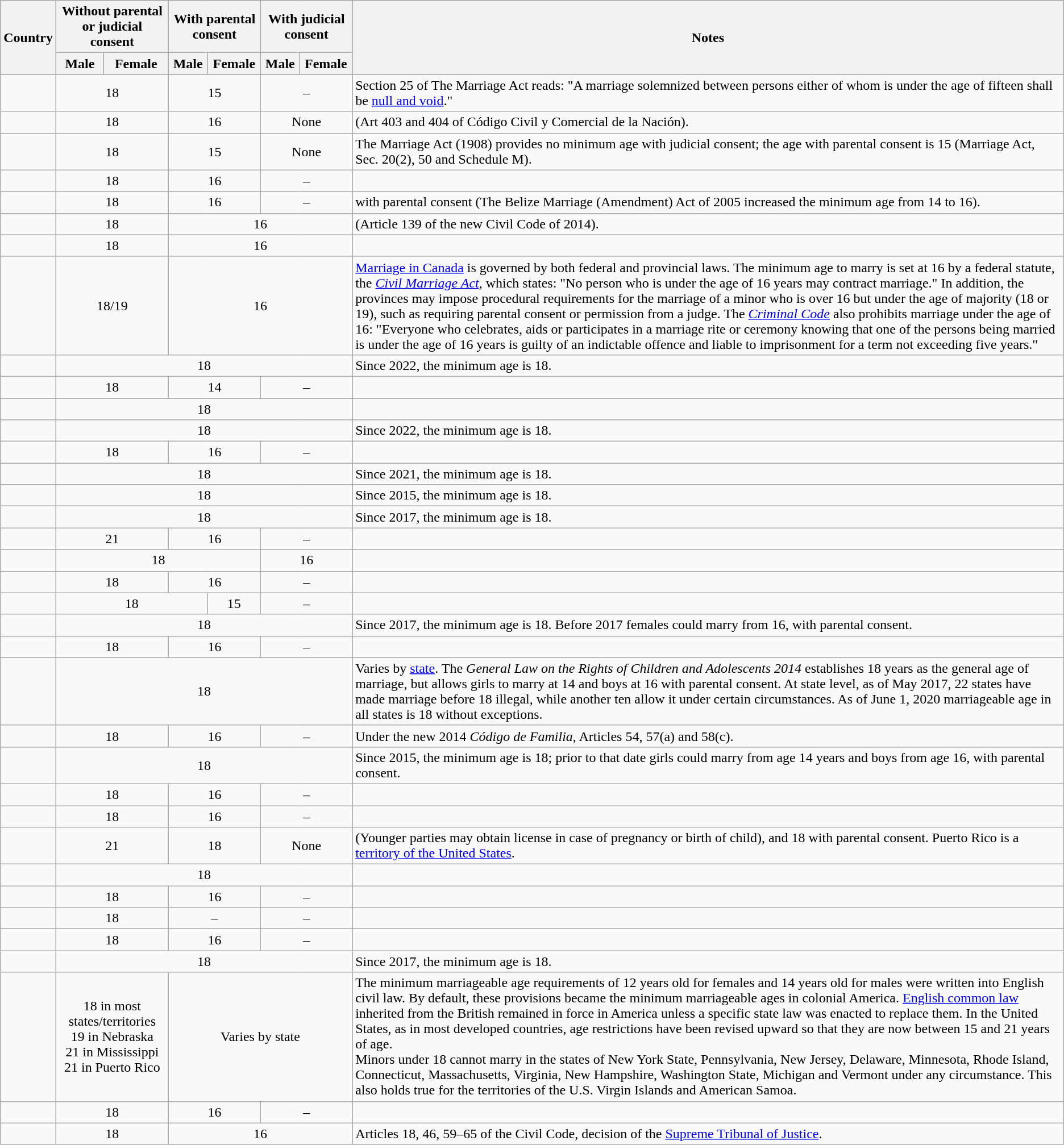<table class="wikitable sortable">
<tr>
<th rowspan=2>Country</th>
<th colspan=2>Without parental or judicial consent</th>
<th colspan=2>With parental consent</th>
<th colspan=2>With judicial consent</th>
<th rowspan=2>Notes</th>
</tr>
<tr>
<th>Male</th>
<th>Female</th>
<th>Male</th>
<th>Female</th>
<th>Male</th>
<th>Female</th>
</tr>
<tr>
<td></td>
<td colspan=2 style="text-align:center;">18</td>
<td colspan=2 style="text-align:center;">15</td>
<td colspan=2 style="text-align:center;">–</td>
<td>Section 25 of The Marriage Act reads: "A  marriage  solemnized  between  persons  either  of  whom  is  under  the age  of  fifteen  shall  be  <a href='#'>null and void</a>."</td>
</tr>
<tr>
<td></td>
<td colspan=2 style="text-align:center;">18</td>
<td colspan=2 style="text-align:center;">16</td>
<td colspan=2 style="text-align:center;">None</td>
<td>(Art 403 and 404 of Código Civil y Comercial de la Nación).</td>
</tr>
<tr>
<td></td>
<td colspan=2 style="text-align:center;">18</td>
<td colspan=2 style="text-align:center;">15</td>
<td colspan=2 style="text-align:center;">None</td>
<td>The Marriage Act (1908) provides no minimum age with judicial consent; the age with parental consent is 15 (Marriage Act, Sec. 20(2), 50 and Schedule M).</td>
</tr>
<tr>
<td></td>
<td colspan=2 style="text-align:center;">18</td>
<td colspan=2 style="text-align:center;">16</td>
<td colspan=2 style="text-align:center;">–</td>
<td></td>
</tr>
<tr>
<td></td>
<td colspan=2 style="text-align:center;">18</td>
<td colspan=2 style="text-align:center;">16</td>
<td colspan=2 style="text-align:center;">–</td>
<td>with parental consent (The Belize Marriage (Amendment)  Act  of  2005  increased  the  minimum  age from 14 to 16).</td>
</tr>
<tr>
<td></td>
<td colspan=2 style="text-align:center;">18</td>
<td colspan=4 style="text-align:center;">16</td>
<td>(Article 139 of the new Civil Code of 2014).</td>
</tr>
<tr>
<td></td>
<td colspan=2 style="text-align:center;">18</td>
<td colspan=4 style="text-align:center;">16</td>
<td></td>
</tr>
<tr>
<td></td>
<td colspan=2 style="text-align:center;">18/19</td>
<td colspan=4 style="text-align:center;">16</td>
<td><a href='#'>Marriage in Canada</a> is governed by both federal and provincial laws.  The minimum age to marry is set at 16 by a federal statute, the <em><a href='#'>Civil Marriage Act</a></em>, which states: "No person who is under the age of 16 years may contract marriage."  In addition, the provinces may impose procedural requirements for the marriage of a minor who is over 16 but under the age of majority (18 or 19), such as requiring parental consent or permission from a judge.  The <em><a href='#'>Criminal Code</a></em> also prohibits marriage under the age of 16: "Everyone who celebrates, aids or participates in a marriage rite or ceremony knowing that one of the persons being married is under the age of 16 years is guilty of an indictable offence and liable to imprisonment for a term not exceeding five years."</td>
</tr>
<tr>
<td></td>
<td colspan=6 style="text-align:center;">18</td>
<td>Since 2022, the minimum age is 18.</td>
</tr>
<tr>
<td></td>
<td colspan=2 style="text-align:center;">18</td>
<td colspan=2 style="text-align:center;">14</td>
<td colspan=2 style="text-align:center;">–</td>
<td></td>
</tr>
<tr>
<td></td>
<td colspan=6 style="text-align:center;">18</td>
<td></td>
</tr>
<tr>
<td></td>
<td colspan="6" style="text-align:center;">18</td>
<td>Since 2022, the minimum age is 18.</td>
</tr>
<tr>
<td></td>
<td colspan=2 style="text-align:center;">18</td>
<td colspan=2 style="text-align:center;">16</td>
<td colspan=2 style="text-align:center;">–</td>
<td></td>
</tr>
<tr>
<td></td>
<td colspan=6 style="text-align:center;">18</td>
<td>Since 2021, the minimum age is 18.</td>
</tr>
<tr>
<td></td>
<td colspan=6 style="text-align:center;">18</td>
<td>Since 2015, the minimum age is 18.</td>
</tr>
<tr>
<td></td>
<td colspan=6 style="text-align:center;">18</td>
<td>Since 2017, the minimum age is 18.</td>
</tr>
<tr>
<td></td>
<td colspan=2 style="text-align:center;">21</td>
<td colspan=2 style="text-align:center;">16</td>
<td colspan=2 style="text-align:center;">–</td>
<td></td>
</tr>
<tr>
<td></td>
<td colspan=4 style="text-align:center;">18</td>
<td colspan=2 style="text-align:center;">16</td>
<td></td>
</tr>
<tr>
<td></td>
<td colspan=2 style="text-align:center;">18</td>
<td colspan=2 style="text-align:center;">16</td>
<td colspan=2 style="text-align:center;">–</td>
<td></td>
</tr>
<tr>
<td></td>
<td colspan=3 style="text-align:center;">18</td>
<td align="center">15</td>
<td colspan=2 style="text-align:center;">–</td>
<td></td>
</tr>
<tr>
<td></td>
<td colspan=6 style="text-align:center;">18</td>
<td>Since 2017, the minimum age is 18. Before 2017 females could marry from 16, with parental consent.</td>
</tr>
<tr>
<td></td>
<td colspan=2 style="text-align:center;">18</td>
<td colspan=2 style="text-align:center;">16</td>
<td colspan=2 style="text-align:center;">–</td>
<td></td>
</tr>
<tr>
<td></td>
<td colspan="6" style="text-align:center;">18</td>
<td>Varies by <a href='#'>state</a>. The <em>General Law on the Rights of Children and Adolescents 2014</em> establishes 18 years as the general age of marriage, but allows girls to marry at 14 and boys at 16 with parental consent. At state level, as of May 2017, 22 states have made marriage before 18 illegal, while another ten allow it under certain circumstances. As of June 1, 2020 marriageable age in all states is 18 without exceptions.</td>
</tr>
<tr>
<td></td>
<td colspan=2 style="text-align:center;">18</td>
<td colspan=2 style="text-align:center;">16</td>
<td colspan=2 style="text-align:center;">–</td>
<td>Under the new 2014 <em>Código de Familia</em>, Articles 54, 57(a) and 58(c).</td>
</tr>
<tr>
<td></td>
<td colspan=6 style="text-align:center;">18</td>
<td>Since 2015, the minimum age is 18; prior to that date girls could marry from age 14 years and boys from age 16, with parental consent.</td>
</tr>
<tr>
<td></td>
<td colspan=2 style="text-align:center;">18</td>
<td colspan="2" style="text-align:center;">16</td>
<td colspan=2 style="text-align:center;">–</td>
<td></td>
</tr>
<tr>
<td></td>
<td colspan=2 style="text-align:center;">18</td>
<td colspan=2 style="text-align:center;">16</td>
<td colspan=2 style="text-align:center;">–</td>
<td></td>
</tr>
<tr>
<td></td>
<td colspan=2 style="text-align:center;">21</td>
<td colspan=2 style="text-align:center;">18</td>
<td colspan=2 style="text-align:center;">None</td>
<td>(Younger parties may obtain license in case of pregnancy or birth of child), and 18 with parental consent. Puerto Rico is a <a href='#'>territory of the United States</a>.</td>
</tr>
<tr>
<td></td>
<td colspan=6 style="text-align:center;">18</td>
<td></td>
</tr>
<tr>
<td></td>
<td colspan=2 style="text-align:center;">18</td>
<td colspan=2 style="text-align:center;">16</td>
<td colspan=2 style="text-align:center;">–</td>
<td></td>
</tr>
<tr>
<td></td>
<td colspan="2" align="center">18</td>
<td colspan="2" align="center">–</td>
<td colspan="2" style="text-align:center;">–</td>
<td></td>
</tr>
<tr>
<td></td>
<td colspan=2 style="text-align:center;">18</td>
<td colspan="2" align="center">16</td>
<td colspan="2" style="text-align:center;">–</td>
<td></td>
</tr>
<tr>
<td></td>
<td colspan=6 style="text-align:center;">18</td>
<td>Since 2017, the minimum age is 18.</td>
</tr>
<tr>
<td></td>
<td colspan=2 style="text-align:center;">18 in most states/territories<br>19 in Nebraska<br>21 in Mississippi<br>21 in Puerto Rico</td>
<td colspan="4" style="text-align:center;">Varies by state</td>
<td> The minimum marriageable age requirements of 12 years old for females and 14 years old for males were written into English civil law. By default, these provisions became the minimum marriageable ages in colonial America. <a href='#'>English common law</a> inherited from the British remained in force in America unless a specific state law was enacted to replace them. In the United States, as in most developed countries, age restrictions have been revised upward so that they are now between 15 and 21 years of age.<br>Minors under 18 cannot marry in the states of New York State, Pennsylvania, New Jersey, Delaware, Minnesota, Rhode Island, Connecticut, Massachusetts, Virginia, New Hampshire, Washington State, Michigan and Vermont under any circumstance. This also holds true for the territories of the U.S. Virgin Islands and American Samoa.</td>
</tr>
<tr>
<td></td>
<td colspan=2 style="text-align:center;">18</td>
<td colspan=2 style="text-align:center;">16</td>
<td colspan=2 style="text-align:center;">–</td>
<td></td>
</tr>
<tr>
<td></td>
<td colspan=2 style="text-align:center;">18</td>
<td colspan=4 style="text-align:center;">16</td>
<td>Articles 18, 46, 59–65 of the Civil Code, decision of the <a href='#'>Supreme Tribunal of Justice</a>.</td>
</tr>
</table>
